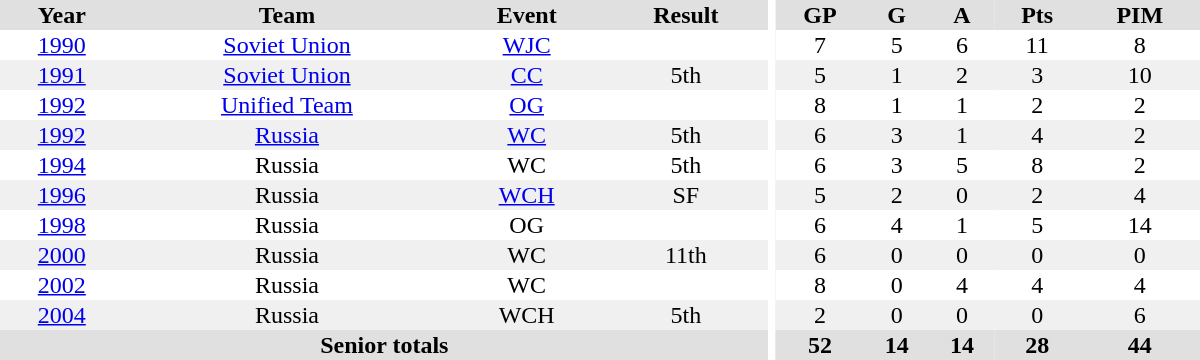<table border="0" cellpadding="1" cellspacing="0" ID="Table3" style="text-align:center; width:50em">
<tr ALIGN="center" bgcolor="#e0e0e0">
<th>Year</th>
<th>Team</th>
<th>Event</th>
<th>Result</th>
<th rowspan="99" bgcolor="#ffffff"></th>
<th>GP</th>
<th>G</th>
<th>A</th>
<th>Pts</th>
<th>PIM</th>
</tr>
<tr>
<td><a href='#'>1990</a></td>
<td><a href='#'>Soviet Union</a></td>
<td><a href='#'>WJC</a></td>
<td></td>
<td>7</td>
<td>5</td>
<td>6</td>
<td>11</td>
<td>8</td>
</tr>
<tr bgcolor="#f0f0f0">
<td><a href='#'>1991</a></td>
<td><a href='#'>Soviet Union</a></td>
<td><a href='#'>CC</a></td>
<td>5th</td>
<td>5</td>
<td>1</td>
<td>2</td>
<td>3</td>
<td>10</td>
</tr>
<tr>
<td><a href='#'>1992</a></td>
<td><a href='#'>Unified Team</a></td>
<td><a href='#'>OG</a></td>
<td></td>
<td>8</td>
<td>1</td>
<td>1</td>
<td>2</td>
<td>2</td>
</tr>
<tr bgcolor="#f0f0f0">
<td><a href='#'>1992</a></td>
<td><a href='#'>Russia</a></td>
<td><a href='#'>WC</a></td>
<td>5th</td>
<td>6</td>
<td>3</td>
<td>1</td>
<td>4</td>
<td>2</td>
</tr>
<tr>
<td><a href='#'>1994</a></td>
<td>Russia</td>
<td>WC</td>
<td>5th</td>
<td>6</td>
<td>3</td>
<td>5</td>
<td>8</td>
<td>2</td>
</tr>
<tr bgcolor="#f0f0f0">
<td><a href='#'>1996</a></td>
<td>Russia</td>
<td><a href='#'>WCH</a></td>
<td>SF</td>
<td>5</td>
<td>2</td>
<td>0</td>
<td>2</td>
<td>4</td>
</tr>
<tr>
<td><a href='#'>1998</a></td>
<td>Russia</td>
<td>OG</td>
<td></td>
<td>6</td>
<td>4</td>
<td>1</td>
<td>5</td>
<td>14</td>
</tr>
<tr bgcolor="#f0f0f0">
<td><a href='#'>2000</a></td>
<td>Russia</td>
<td>WC</td>
<td>11th</td>
<td>6</td>
<td>0</td>
<td>0</td>
<td>0</td>
<td>0</td>
</tr>
<tr>
<td><a href='#'>2002</a></td>
<td>Russia</td>
<td>WC</td>
<td></td>
<td>8</td>
<td>0</td>
<td>4</td>
<td>4</td>
<td>4</td>
</tr>
<tr bgcolor="#f0f0f0">
<td><a href='#'>2004</a></td>
<td>Russia</td>
<td>WCH</td>
<td>5th</td>
<td>2</td>
<td>0</td>
<td>0</td>
<td>0</td>
<td>6</td>
</tr>
<tr bgcolor="#e0e0e0">
<th colspan=4>Senior totals</th>
<th>52</th>
<th>14</th>
<th>14</th>
<th>28</th>
<th>44</th>
</tr>
</table>
